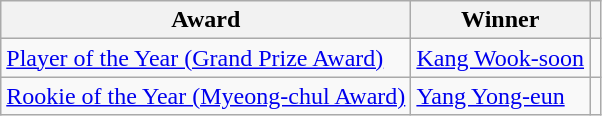<table class="wikitable">
<tr>
<th>Award</th>
<th>Winner</th>
<th></th>
</tr>
<tr>
<td><a href='#'>Player of the Year (Grand Prize Award)</a></td>
<td> <a href='#'>Kang Wook-soon</a></td>
<td></td>
</tr>
<tr>
<td><a href='#'>Rookie of the Year (Myeong-chul Award)</a></td>
<td> <a href='#'>Yang Yong-eun</a></td>
<td></td>
</tr>
</table>
